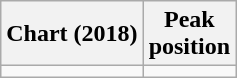<table class="wikitable sortable plainrowheaders">
<tr>
<th>Chart (2018)</th>
<th>Peak<br>position</th>
</tr>
<tr>
<td></td>
</tr>
</table>
